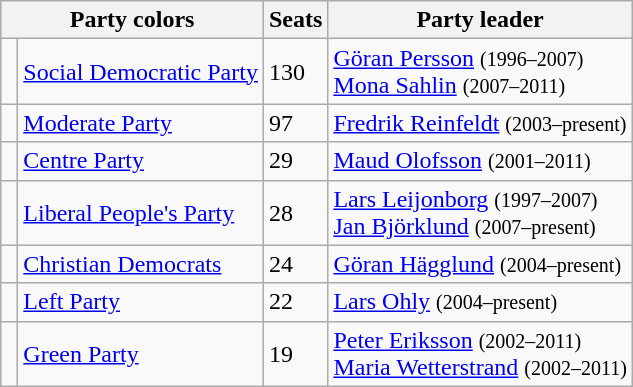<table class="wikitable">
<tr>
<th colspan=2>Party colors</th>
<th>Seats</th>
<th>Party leader</th>
</tr>
<tr>
<td bgcolor=> </td>
<td><a href='#'>Social Democratic Party</a></td>
<td>130</td>
<td><a href='#'>Göran Persson</a> <small>(1996–2007)</small><br><a href='#'>Mona Sahlin</a> <small>(2007–2011)</small></td>
</tr>
<tr>
<td bgcolor=> </td>
<td><a href='#'>Moderate Party</a></td>
<td>97</td>
<td><a href='#'>Fredrik Reinfeldt</a> <small>(2003–present)</small></td>
</tr>
<tr>
<td bgcolor=> </td>
<td><a href='#'>Centre Party</a></td>
<td>29</td>
<td><a href='#'>Maud Olofsson</a> <small>(2001–2011)</small></td>
</tr>
<tr>
<td bgcolor=> </td>
<td><a href='#'>Liberal People's Party</a></td>
<td>28</td>
<td><a href='#'>Lars Leijonborg</a> <small>(1997–2007)</small><br><a href='#'>Jan Björklund</a> <small>(2007–present)</small></td>
</tr>
<tr>
<td bgcolor=> </td>
<td><a href='#'>Christian Democrats</a></td>
<td>24</td>
<td><a href='#'>Göran Hägglund</a> <small>(2004–present)</small></td>
</tr>
<tr>
<td bgcolor=> </td>
<td><a href='#'>Left Party</a></td>
<td>22</td>
<td><a href='#'>Lars Ohly</a> <small>(2004–present)</small></td>
</tr>
<tr>
<td bgcolor=> </td>
<td><a href='#'>Green Party</a></td>
<td>19</td>
<td><a href='#'>Peter Eriksson</a> <small>(2002–2011)</small><br><a href='#'>Maria Wetterstrand</a> <small>(2002–2011)</small></td>
</tr>
</table>
